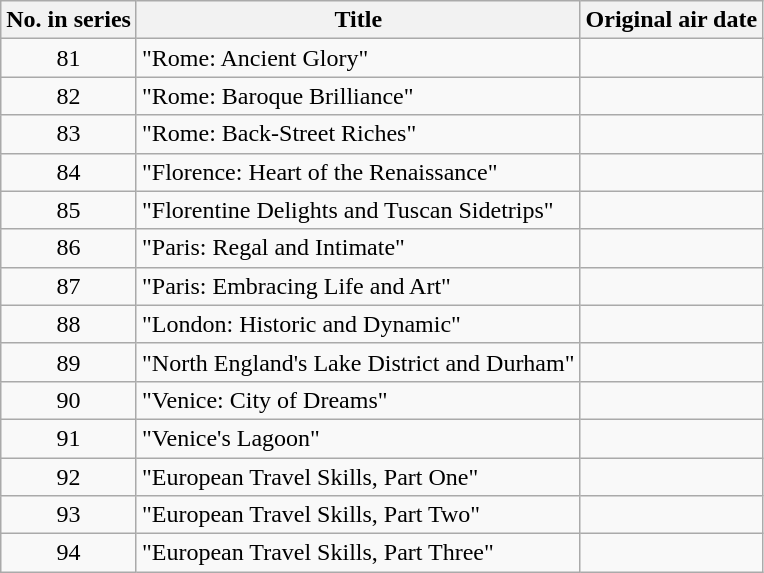<table class="wikitable plainrowheaders" style="text-align:center">
<tr>
<th scope="col">No. in series</th>
<th scope="col">Title</th>
<th scope="col">Original air date</th>
</tr>
<tr>
<td scope="row">81</td>
<td style="text-align:left">"Rome: Ancient Glory"</td>
<td></td>
</tr>
<tr>
<td scope="row">82</td>
<td style="text-align:left">"Rome: Baroque Brilliance"</td>
<td></td>
</tr>
<tr>
<td scope="row">83</td>
<td style="text-align:left">"Rome: Back-Street Riches"</td>
<td></td>
</tr>
<tr>
<td scope="row">84</td>
<td style="text-align:left">"Florence: Heart of the Renaissance"</td>
<td></td>
</tr>
<tr>
<td scope="row">85</td>
<td style="text-align:left">"Florentine Delights and Tuscan Sidetrips"</td>
<td></td>
</tr>
<tr>
<td scope="row">86</td>
<td style="text-align:left">"Paris: Regal and Intimate"</td>
<td></td>
</tr>
<tr>
<td scope="row">87</td>
<td style="text-align:left">"Paris: Embracing Life and Art"</td>
<td></td>
</tr>
<tr>
<td scope="row">88</td>
<td style="text-align:left">"London: Historic and Dynamic"</td>
<td></td>
</tr>
<tr>
<td scope="row">89</td>
<td style="text-align:left">"North England's Lake District and Durham"</td>
<td></td>
</tr>
<tr>
<td scope="row">90</td>
<td style="text-align:left">"Venice: City of Dreams"</td>
<td></td>
</tr>
<tr>
<td scope="row">91</td>
<td style="text-align:left">"Venice's Lagoon"</td>
<td></td>
</tr>
<tr>
<td scope="row">92</td>
<td style="text-align:left">"European Travel Skills, Part One"</td>
<td></td>
</tr>
<tr>
<td scope="row">93</td>
<td style="text-align:left">"European Travel Skills, Part Two"</td>
<td></td>
</tr>
<tr>
<td scope="row">94</td>
<td style="text-align:left">"European Travel Skills, Part Three"</td>
<td></td>
</tr>
</table>
